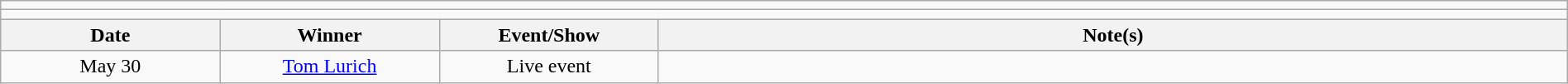<table class="wikitable" style="text-align:center; width:100%;">
<tr>
<td colspan=5></td>
</tr>
<tr>
<td colspan=5><strong></strong></td>
</tr>
<tr>
<th width=14%>Date</th>
<th width=14%>Winner</th>
<th width=14%>Event/Show</th>
<th width=58%>Note(s)</th>
</tr>
<tr>
<td>May 30</td>
<td><a href='#'>Tom Lurich</a></td>
<td>Live event</td>
<td align=left></td>
</tr>
</table>
